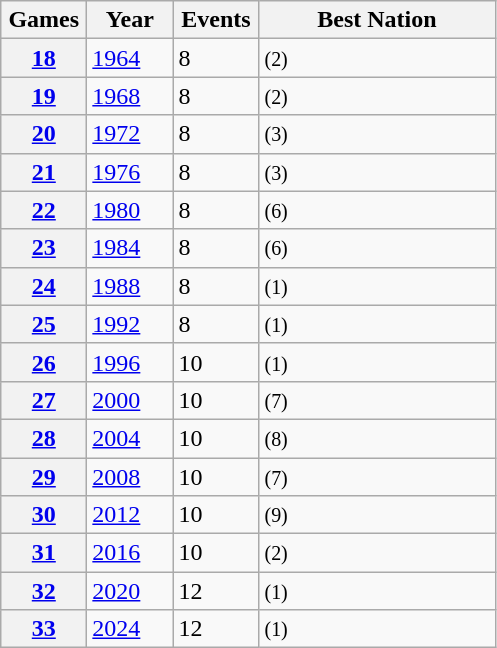<table class="wikitable defaultcenter col4left">
<tr>
<th scope="col" width=50>Games</th>
<th scope="col" width=50>Year</th>
<th scope="col" width=50>Events</th>
<th scope="col" width=150>Best Nation</th>
</tr>
<tr>
<th scope="row"><a href='#'>18</a></th>
<td><a href='#'>1964</a></td>
<td>8</td>
<td> <small>(2)</small></td>
</tr>
<tr>
<th scope="row"><a href='#'>19</a></th>
<td><a href='#'>1968</a></td>
<td>8</td>
<td> <small>(2)</small></td>
</tr>
<tr>
<th scope="row"><a href='#'>20</a></th>
<td><a href='#'>1972</a></td>
<td>8</td>
<td> <small>(3)</small></td>
</tr>
<tr>
<th scope="row"><a href='#'>21</a></th>
<td><a href='#'>1976</a></td>
<td>8</td>
<td> <small>(3)</small></td>
</tr>
<tr>
<th scope="row"><a href='#'>22</a></th>
<td><a href='#'>1980</a></td>
<td>8</td>
<td> <small>(6)</small></td>
</tr>
<tr>
<th scope="row"><a href='#'>23</a></th>
<td><a href='#'>1984</a></td>
<td>8</td>
<td> <small>(6)</small></td>
</tr>
<tr>
<th scope="row"><a href='#'>24</a></th>
<td><a href='#'>1988</a></td>
<td>8</td>
<td> <small>(1)</small></td>
</tr>
<tr>
<th scope="row"><a href='#'>25</a></th>
<td><a href='#'>1992</a></td>
<td>8</td>
<td> <small>(1)</small></td>
</tr>
<tr>
<th scope="row"><a href='#'>26</a></th>
<td><a href='#'>1996</a></td>
<td>10</td>
<td> <small>(1)</small></td>
</tr>
<tr>
<th scope="row"><a href='#'>27</a></th>
<td><a href='#'>2000</a></td>
<td>10</td>
<td> <small>(7)</small></td>
</tr>
<tr>
<th scope="row"><a href='#'>28</a></th>
<td><a href='#'>2004</a></td>
<td>10</td>
<td> <small>(8)</small></td>
</tr>
<tr>
<th scope="row"><a href='#'>29</a></th>
<td><a href='#'>2008</a></td>
<td>10</td>
<td> <small>(7)</small></td>
</tr>
<tr>
<th scope="row"><a href='#'>30</a></th>
<td><a href='#'>2012</a></td>
<td>10</td>
<td> <small>(9)</small></td>
</tr>
<tr>
<th scope="row"><a href='#'>31</a></th>
<td><a href='#'>2016</a></td>
<td>10</td>
<td> <small>(2)</small></td>
</tr>
<tr>
<th scope="row"><a href='#'>32</a></th>
<td><a href='#'>2020</a></td>
<td>12</td>
<td> <small>(1)</small></td>
</tr>
<tr>
<th scope="row"><a href='#'>33</a></th>
<td><a href='#'>2024</a></td>
<td>12</td>
<td> <small>(1)</small></td>
</tr>
</table>
